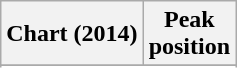<table class="wikitable sortable plainrowheaders">
<tr>
<th>Chart (2014)</th>
<th>Peak<br>position</th>
</tr>
<tr>
</tr>
<tr>
</tr>
</table>
